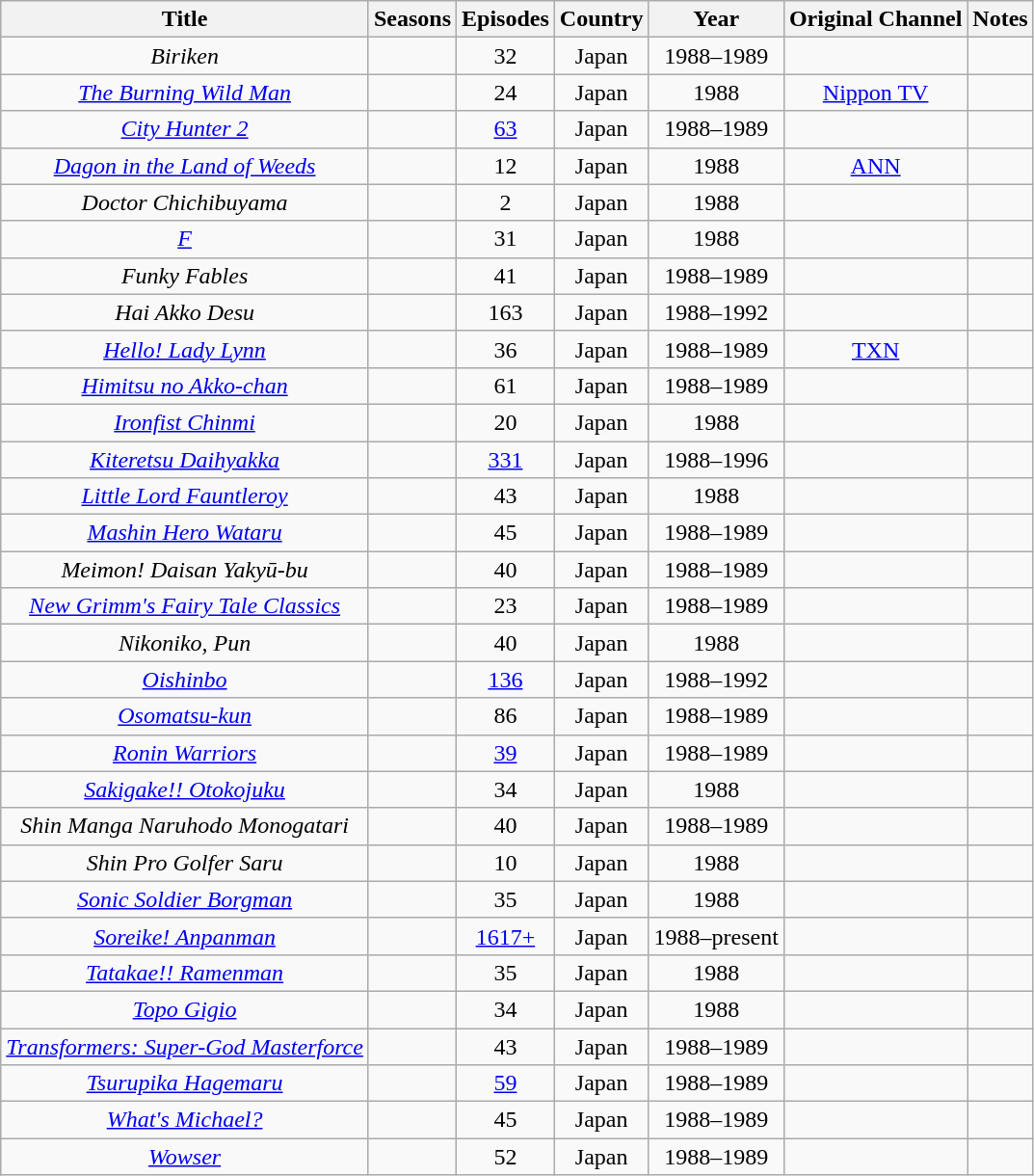<table class="wikitable sortable" style="text-align:center;">
<tr>
<th>Title</th>
<th>Seasons</th>
<th>Episodes</th>
<th>Country</th>
<th>Year</th>
<th>Original Channel</th>
<th>Notes</th>
</tr>
<tr>
<td><em>Biriken</em></td>
<td></td>
<td>32</td>
<td>Japan</td>
<td>1988–1989</td>
<td></td>
<td></td>
</tr>
<tr>
<td data-sort-value="Burning Wild Man"><em><a href='#'>The Burning Wild Man</a></em></td>
<td></td>
<td>24</td>
<td>Japan</td>
<td>1988</td>
<td><a href='#'>Nippon TV</a></td>
<td></td>
</tr>
<tr>
<td><em><a href='#'>City Hunter 2</a></em></td>
<td></td>
<td><a href='#'>63</a></td>
<td>Japan</td>
<td>1988–1989</td>
<td></td>
<td></td>
</tr>
<tr>
<td><em><a href='#'>Dagon in the Land of Weeds</a></em></td>
<td></td>
<td>12</td>
<td>Japan</td>
<td>1988</td>
<td><a href='#'>ANN</a></td>
<td></td>
</tr>
<tr>
<td><em>Doctor Chichibuyama</em></td>
<td></td>
<td>2</td>
<td>Japan</td>
<td>1988</td>
<td></td>
<td></td>
</tr>
<tr>
<td><em><a href='#'>F</a></em></td>
<td></td>
<td>31</td>
<td>Japan</td>
<td>1988</td>
<td></td>
<td></td>
</tr>
<tr>
<td><em>Funky Fables</em></td>
<td></td>
<td>41</td>
<td>Japan</td>
<td>1988–1989</td>
<td></td>
<td></td>
</tr>
<tr>
<td><em>Hai Akko Desu</em></td>
<td></td>
<td>163</td>
<td>Japan</td>
<td>1988–1992</td>
<td></td>
<td></td>
</tr>
<tr>
<td><em><a href='#'>Hello! Lady Lynn</a></em></td>
<td></td>
<td>36</td>
<td>Japan</td>
<td>1988–1989</td>
<td><a href='#'>TXN</a></td>
<td></td>
</tr>
<tr>
<td><em><a href='#'>Himitsu no Akko-chan</a></em></td>
<td></td>
<td>61</td>
<td>Japan</td>
<td>1988–1989</td>
<td></td>
<td></td>
</tr>
<tr>
<td><em><a href='#'>Ironfist Chinmi</a></em></td>
<td></td>
<td>20</td>
<td>Japan</td>
<td>1988</td>
<td></td>
<td></td>
</tr>
<tr>
<td><em><a href='#'>Kiteretsu Daihyakka</a></em></td>
<td></td>
<td><a href='#'>331</a></td>
<td>Japan</td>
<td>1988–1996</td>
<td></td>
<td></td>
</tr>
<tr>
<td><em><a href='#'>Little Lord Fauntleroy</a></em></td>
<td></td>
<td>43</td>
<td>Japan</td>
<td>1988</td>
<td></td>
<td></td>
</tr>
<tr>
<td><em><a href='#'>Mashin Hero Wataru</a></em></td>
<td></td>
<td>45</td>
<td>Japan</td>
<td>1988–1989</td>
<td></td>
<td></td>
</tr>
<tr>
<td><em>Meimon! Daisan Yakyū-bu</em></td>
<td></td>
<td>40</td>
<td>Japan</td>
<td>1988–1989</td>
<td></td>
<td></td>
</tr>
<tr>
<td><em><a href='#'>New Grimm's Fairy Tale Classics</a></em></td>
<td></td>
<td>23</td>
<td>Japan</td>
<td>1988–1989</td>
<td></td>
<td></td>
</tr>
<tr>
<td><em>Nikoniko, Pun</em></td>
<td></td>
<td>40</td>
<td>Japan</td>
<td>1988</td>
<td></td>
<td></td>
</tr>
<tr>
<td><em><a href='#'>Oishinbo</a></em></td>
<td></td>
<td><a href='#'>136</a></td>
<td>Japan</td>
<td>1988–1992</td>
<td></td>
<td></td>
</tr>
<tr>
<td><em><a href='#'>Osomatsu-kun</a></em></td>
<td></td>
<td>86</td>
<td>Japan</td>
<td>1988–1989</td>
<td></td>
<td></td>
</tr>
<tr>
<td><em><a href='#'>Ronin Warriors</a></em></td>
<td></td>
<td><a href='#'>39</a></td>
<td>Japan</td>
<td>1988–1989</td>
<td></td>
<td></td>
</tr>
<tr>
<td><em><a href='#'>Sakigake!! Otokojuku</a></em></td>
<td></td>
<td>34</td>
<td>Japan</td>
<td>1988</td>
<td></td>
<td></td>
</tr>
<tr>
<td><em>Shin Manga Naruhodo Monogatari</em></td>
<td></td>
<td>40</td>
<td>Japan</td>
<td>1988–1989</td>
<td></td>
<td></td>
</tr>
<tr>
<td><em>Shin Pro Golfer Saru</em></td>
<td></td>
<td>10</td>
<td>Japan</td>
<td>1988</td>
<td></td>
<td></td>
</tr>
<tr>
<td><em><a href='#'>Sonic Soldier Borgman</a></em></td>
<td></td>
<td>35</td>
<td>Japan</td>
<td>1988</td>
<td></td>
<td></td>
</tr>
<tr>
<td><em><a href='#'>Soreike! Anpanman</a></em></td>
<td></td>
<td><a href='#'>1617+</a></td>
<td>Japan</td>
<td>1988–present</td>
<td></td>
<td></td>
</tr>
<tr>
<td><em><a href='#'>Tatakae!! Ramenman</a></em></td>
<td></td>
<td>35</td>
<td>Japan</td>
<td>1988</td>
<td></td>
<td></td>
</tr>
<tr>
<td><em><a href='#'>Topo Gigio</a></em></td>
<td></td>
<td>34</td>
<td>Japan</td>
<td>1988</td>
<td></td>
<td></td>
</tr>
<tr>
<td><em><a href='#'>Transformers: Super-God Masterforce</a></em></td>
<td></td>
<td>43</td>
<td>Japan</td>
<td>1988–1989</td>
<td></td>
<td></td>
</tr>
<tr>
<td><em><a href='#'>Tsurupika Hagemaru</a></em></td>
<td></td>
<td><a href='#'>59</a></td>
<td>Japan</td>
<td>1988–1989</td>
<td></td>
<td></td>
</tr>
<tr>
<td><em><a href='#'>What's Michael?</a></em></td>
<td></td>
<td>45</td>
<td>Japan</td>
<td>1988–1989</td>
<td></td>
<td></td>
</tr>
<tr>
<td><em><a href='#'>Wowser</a></em></td>
<td></td>
<td>52</td>
<td>Japan</td>
<td>1988–1989</td>
<td></td>
<td></td>
</tr>
</table>
